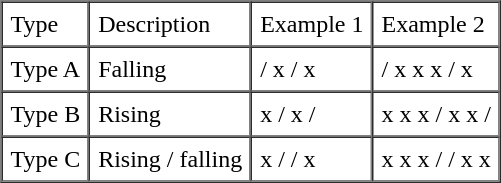<table border=1 cellspacing=0 cellpadding=5>
<tr>
<td>Type</td>
<td>Description</td>
<td>Example 1</td>
<td>Example 2</td>
</tr>
<tr>
<td>Type A</td>
<td>Falling</td>
<td>/ x / x</td>
<td>/ x x x / x</td>
</tr>
<tr>
<td>Type B</td>
<td>Rising</td>
<td>x / x /</td>
<td>x x x / x x /</td>
</tr>
<tr>
<td>Type C</td>
<td>Rising / falling</td>
<td>x / / x</td>
<td>x x x / / x x</td>
</tr>
</table>
